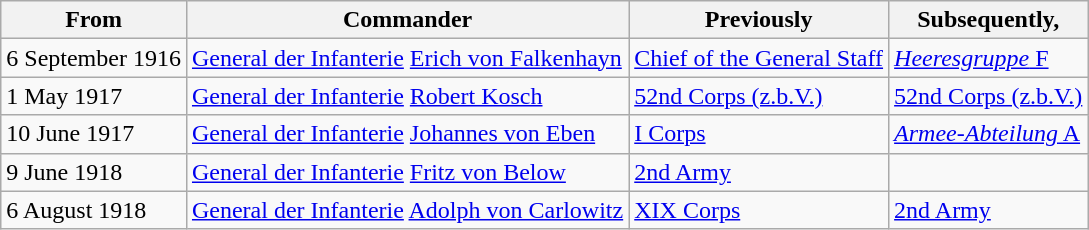<table class="wikitable">
<tr>
<th>From</th>
<th>Commander</th>
<th>Previously</th>
<th>Subsequently,</th>
</tr>
<tr>
<td>6 September 1916</td>
<td><a href='#'>General der Infanterie</a> <a href='#'>Erich von Falkenhayn</a></td>
<td><a href='#'>Chief of the General Staff</a></td>
<td><a href='#'><em>Heeresgruppe</em> F</a></td>
</tr>
<tr>
<td>1 May 1917</td>
<td><a href='#'>General der Infanterie</a> <a href='#'>Robert Kosch</a></td>
<td><a href='#'>52nd Corps (z.b.V.)</a></td>
<td><a href='#'>52nd Corps (z.b.V.)</a></td>
</tr>
<tr>
<td>10 June 1917</td>
<td><a href='#'>General der Infanterie</a> <a href='#'>Johannes von Eben</a></td>
<td><a href='#'>I Corps</a></td>
<td><a href='#'><em>Armee-Abteilung</em> A</a></td>
</tr>
<tr>
<td>9 June 1918</td>
<td><a href='#'>General der Infanterie</a> <a href='#'>Fritz von Below</a></td>
<td><a href='#'>2nd Army</a></td>
<td></td>
</tr>
<tr>
<td>6 August 1918</td>
<td><a href='#'>General der Infanterie</a> <a href='#'>Adolph von Carlowitz</a></td>
<td><a href='#'>XIX Corps</a></td>
<td><a href='#'>2nd Army</a></td>
</tr>
</table>
